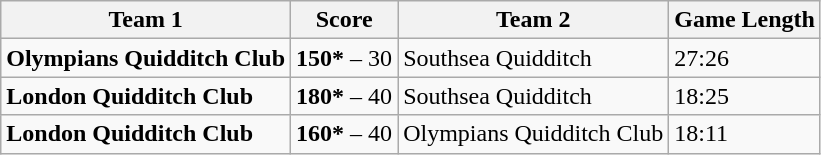<table class="wikitable">
<tr>
<th>Team 1</th>
<th>Score</th>
<th>Team 2</th>
<th>Game Length</th>
</tr>
<tr>
<td><strong>Olympians Quidditch Club</strong></td>
<td><strong>150*</strong> – 30</td>
<td>Southsea Quidditch</td>
<td>27:26</td>
</tr>
<tr>
<td><strong>London Quidditch Club</strong></td>
<td><strong>180*</strong> – 40</td>
<td>Southsea Quidditch</td>
<td>18:25</td>
</tr>
<tr>
<td><strong>London Quidditch Club</strong></td>
<td><strong>160*</strong> – 40</td>
<td>Olympians Quidditch Club</td>
<td>18:11</td>
</tr>
</table>
